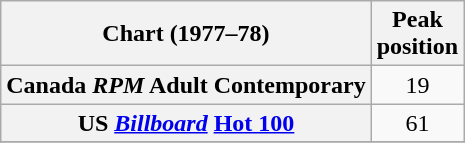<table class="wikitable plainrowheaders">
<tr>
<th>Chart (1977–78)</th>
<th>Peak<br>position</th>
</tr>
<tr>
<th scope="row">Canada <em>RPM</em> Adult Contemporary</th>
<td style="text-align:center;">19</td>
</tr>
<tr>
<th scope="row">US <em><a href='#'>Billboard</a></em> <a href='#'>Hot 100</a></th>
<td style="text-align:center;">61</td>
</tr>
<tr>
</tr>
</table>
